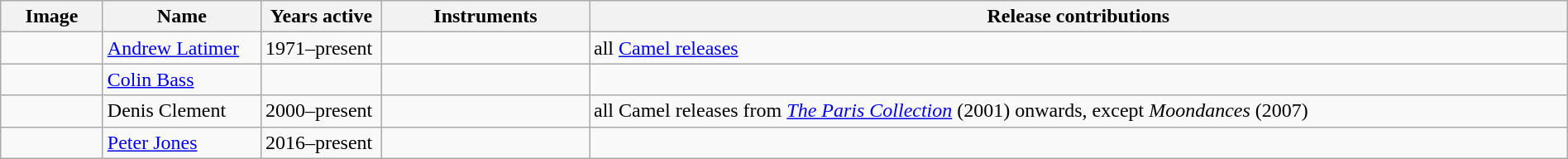<table class="wikitable" border="1" width=100%>
<tr>
<th width="75">Image</th>
<th width="120">Name</th>
<th width="90">Years active</th>
<th width="160">Instruments</th>
<th>Release contributions</th>
</tr>
<tr>
<td></td>
<td><a href='#'>Andrew Latimer</a></td>
<td>1971–present</td>
<td></td>
<td>all <a href='#'>Camel releases</a></td>
</tr>
<tr>
<td></td>
<td><a href='#'>Colin Bass</a></td>
<td></td>
<td></td>
<td></td>
</tr>
<tr>
<td></td>
<td>Denis Clement</td>
<td>2000–present</td>
<td></td>
<td>all Camel releases from <em><a href='#'>The Paris Collection</a></em> (2001) onwards, except <em>Moondances</em> (2007)</td>
</tr>
<tr>
<td></td>
<td><a href='#'>Peter Jones</a></td>
<td>2016–present</td>
<td></td>
<td></td>
</tr>
</table>
